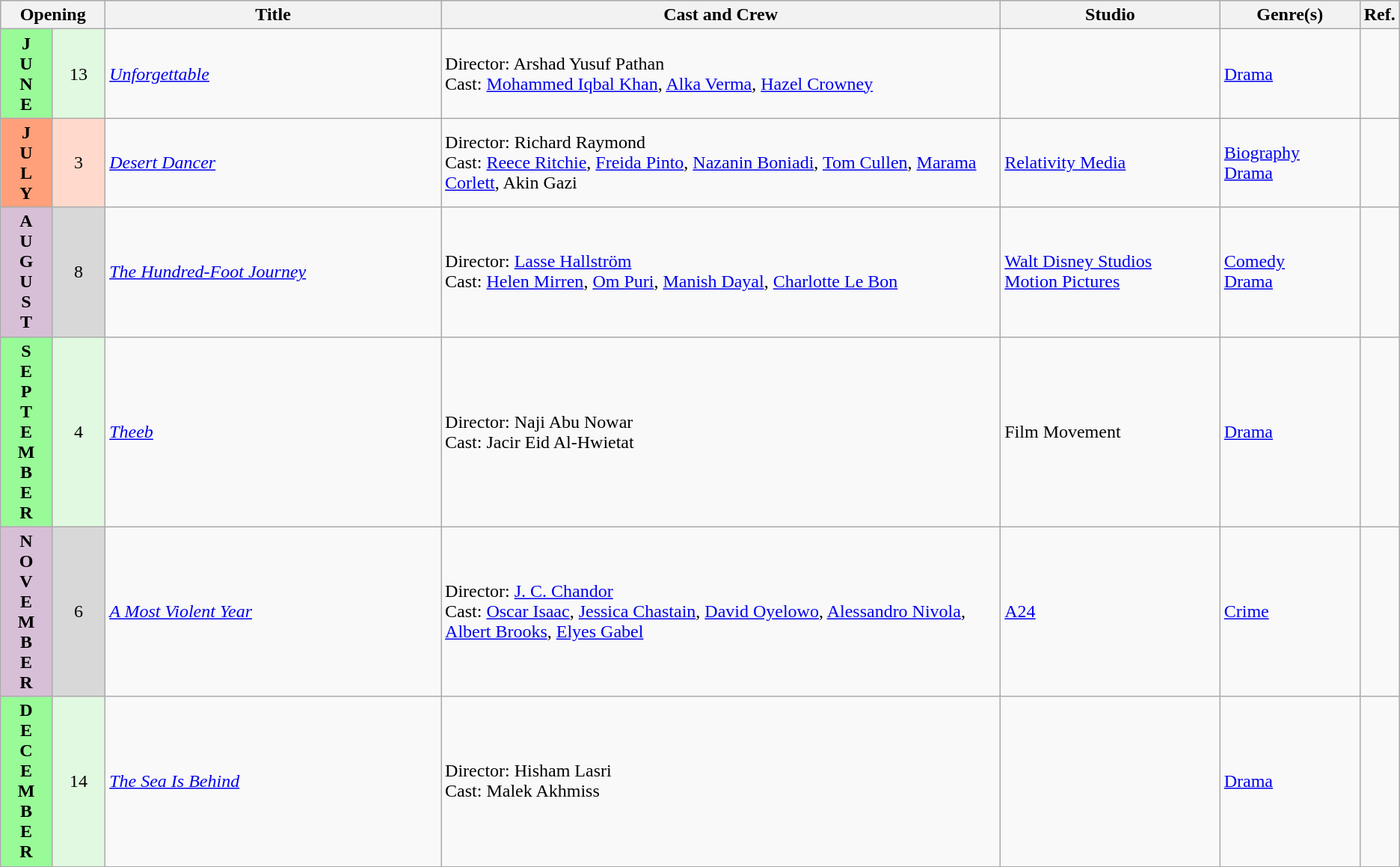<table class="wikitable">
<tr style="background:#b0e0e6; text-align:center;">
<th colspan="2">Opening</th>
<th style="width:24%;">Title</th>
<th style="width:40%;">Cast and Crew</th>
<th>Studio</th>
<th style="width:10%;">Genre(s)</th>
<th style="width:2%;">Ref.</th>
</tr>
<tr>
<th rowspan="1" style="text-align:center; background:#98fb98; textcolor:#000;">J<br>U<br>N<br>E</th>
<td rowspan="1" style="text-align:center; background:#e0f9e0;">13</td>
<td><em><a href='#'>Unforgettable</a></em></td>
<td>Director: Arshad Yusuf Pathan <br> Cast: <a href='#'>Mohammed Iqbal Khan</a>, <a href='#'>Alka Verma</a>, <a href='#'>Hazel Crowney</a></td>
<td></td>
<td><a href='#'>Drama</a></td>
<td style="text-align:center"></td>
</tr>
<tr>
<th rowspan="1" style="text-align:center; background:#ffa07a; textcolor:#000;">J<br>U<br>L<br>Y</th>
<td rowspan="1" style="text-align:center; background:#ffdacc;">3</td>
<td><em><a href='#'>Desert Dancer</a></em></td>
<td>Director: Richard Raymond <br> Cast: <a href='#'>Reece Ritchie</a>, <a href='#'>Freida Pinto</a>, <a href='#'>Nazanin Boniadi</a>, <a href='#'>Tom Cullen</a>, <a href='#'>Marama Corlett</a>, Akin Gazi</td>
<td><a href='#'>Relativity Media</a></td>
<td><a href='#'>Biography</a> <br> <a href='#'>Drama</a></td>
<td style="text-align:center"></td>
</tr>
<tr>
<th rowspan="1" style="text-align:center; background:thistle; textcolor:#000;">A<br>U<br>G<br>U<br>S<br>T</th>
<td rowspan="1" style="text-align:center; background:#d8d8d8;">8</td>
<td><em><a href='#'>The Hundred-Foot Journey</a></em></td>
<td>Director: <a href='#'>Lasse Hallström</a> <br> Cast: <a href='#'>Helen Mirren</a>, <a href='#'>Om Puri</a>, <a href='#'>Manish Dayal</a>, <a href='#'>Charlotte Le Bon</a></td>
<td><a href='#'>Walt Disney Studios<br>Motion Pictures</a></td>
<td><a href='#'>Comedy</a> <br> <a href='#'>Drama</a></td>
<td style="text-align:center"></td>
</tr>
<tr>
<th rowspan="1" style="text-align:center; background:#98fb98; textcolor:#000;">S<br>E<br>P<br>T<br>E<br>M<br>B<br>E<br>R</th>
<td rowspan="1" style="text-align:center; background:#e0f9e0;">4</td>
<td><em><a href='#'>Theeb</a></em></td>
<td>Director: Naji Abu Nowar <br> Cast: Jacir Eid Al-Hwietat</td>
<td>Film Movement</td>
<td><a href='#'>Drama</a></td>
<td style="text-align:center"></td>
</tr>
<tr>
<th rowspan="1" style="text-align:center; background:thistle; textcolor:#000;">N<br>O<br>V<br>E<br>M<br>B<br>E<br>R</th>
<td rowspan="1" style="text-align:center; background:#d8d8d8;">6</td>
<td><em><a href='#'>A Most Violent Year</a></em></td>
<td>Director: <a href='#'>J. C. Chandor</a> <br> Cast: <a href='#'>Oscar Isaac</a>, <a href='#'>Jessica Chastain</a>, <a href='#'>David Oyelowo</a>, <a href='#'>Alessandro Nivola</a>, <a href='#'>Albert Brooks</a>, <a href='#'>Elyes Gabel</a></td>
<td><a href='#'>A24</a></td>
<td><a href='#'>Crime</a></td>
<td style="text-align:center"></td>
</tr>
<tr>
<th rowspan="1" style="text-align:center; background:#98fb98; textcolor:#000;">D<br>E<br>C<br>E<br>M<br>B<br>E<br>R</th>
<td rowspan="1" style="text-align:center; background:#e0f9e0;">14</td>
<td><em><a href='#'>The Sea Is Behind</a></em></td>
<td>Director: Hisham Lasri <br> Cast: Malek Akhmiss</td>
<td></td>
<td><a href='#'>Drama</a></td>
<td style="text-align:center"></td>
</tr>
<tr>
</tr>
</table>
